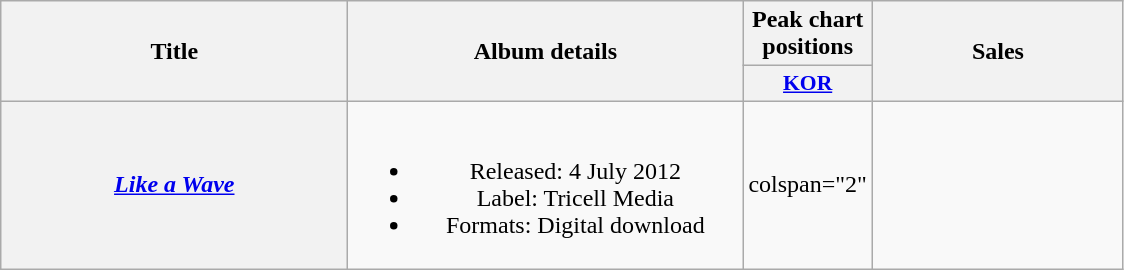<table class="wikitable plainrowheaders" style="text-align:center;">
<tr>
<th scope="col" rowspan="2" style="width:14em;">Title</th>
<th scope="col" rowspan="2" style="width:16em;">Album details</th>
<th scope="col" colspan="1">Peak chart positions</th>
<th scope="col" rowspan="2" style="width:10em;">Sales</th>
</tr>
<tr>
<th scope="col" style="width:3em;font-size:90%;"><a href='#'>KOR</a><br></th>
</tr>
<tr>
<th scope="row"><em><a href='#'>Like a Wave</a></em></th>
<td><br><ul><li>Released: 4 July 2012</li><li>Label: Tricell Media</li><li>Formats: Digital download</li></ul></td>
<td>colspan="2" </td>
</tr>
</table>
